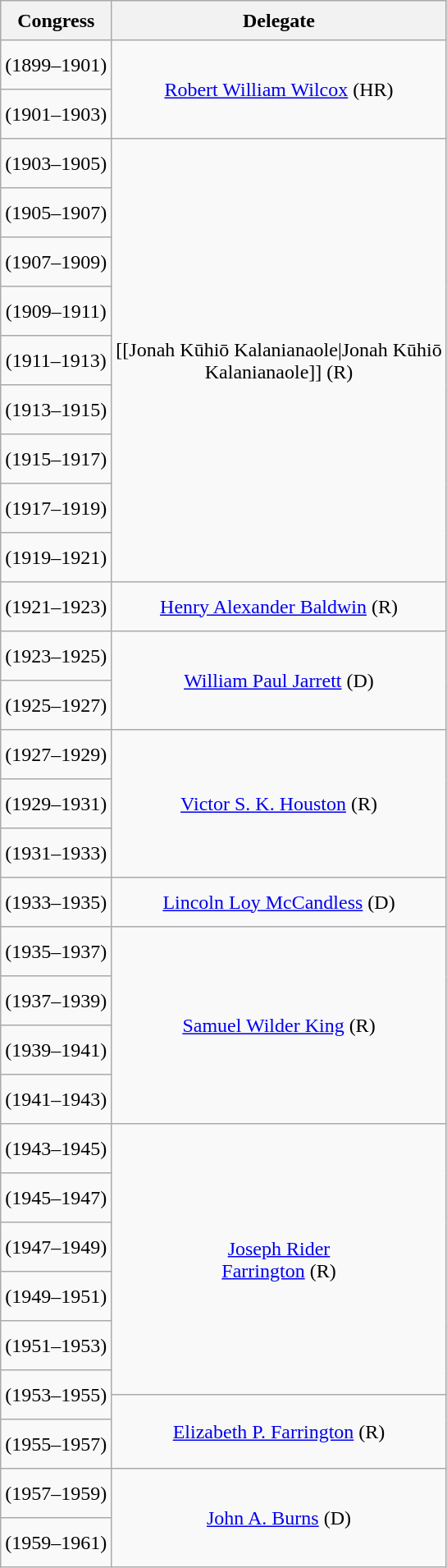<table class=wikitable style="text-align:center">
<tr style="height:2em">
<th scope=col>Congress</th>
<th>Delegate</th>
</tr>
<tr style="height:2.5em">
<td><strong></strong> (1899–1901)</td>
<td rowspan=2 ><a href='#'>Robert William Wilcox</a> (HR)</td>
</tr>
<tr style="height:2.5em">
<td><strong></strong> (1901–1903)</td>
</tr>
<tr style="height:2.5em">
<td><strong></strong> (1903–1905)</td>
<td rowspan=9 >[[Jonah Kūhiō Kalanianaole|Jonah Kūhiō<br>Kalanianaole]] (R)</td>
</tr>
<tr style="height:2.5em">
<td><strong></strong> (1905–1907)</td>
</tr>
<tr style="height:2.5em">
<td><strong></strong> (1907–1909)</td>
</tr>
<tr style="height:2.5em">
<td><strong></strong> (1909–1911)</td>
</tr>
<tr style="height:2.5em">
<td><strong></strong> (1911–1913)</td>
</tr>
<tr style="height:2.5em">
<td><strong></strong> (1913–1915)</td>
</tr>
<tr style="height:2.5em">
<td><strong></strong> (1915–1917)</td>
</tr>
<tr style="height:2.5em">
<td><strong></strong> (1917–1919)</td>
</tr>
<tr style="height:2.5em">
<td><strong></strong> (1919–1921)</td>
</tr>
<tr style="height:2.5em">
<td><strong></strong> (1921–1923)</td>
<td><a href='#'>Henry Alexander Baldwin</a> (R)</td>
</tr>
<tr style="height:2.5em">
<td><strong></strong> (1923–1925)</td>
<td rowspan=2 ><a href='#'>William Paul Jarrett</a> (D)</td>
</tr>
<tr style="height:2.5em">
<td><strong></strong> (1925–1927)</td>
</tr>
<tr style="height:2.5em">
<td><strong></strong> (1927–1929)</td>
<td rowspan=3 ><a href='#'>Victor S. K. Houston</a> (R)</td>
</tr>
<tr style="height:2.5em">
<td><strong></strong> (1929–1931)</td>
</tr>
<tr style="height:2.5em">
<td><strong></strong> (1931–1933)</td>
</tr>
<tr style="height:2.5em">
<td><strong></strong> (1933–1935)</td>
<td><a href='#'>Lincoln Loy McCandless</a> (D)</td>
</tr>
<tr style="height:2.5em">
<td><strong></strong> (1935–1937)</td>
<td rowspan=4 ><a href='#'>Samuel Wilder King</a> (R)</td>
</tr>
<tr style="height:2.5em">
<td><strong></strong> (1937–1939)</td>
</tr>
<tr style="height:2.5em">
<td><strong></strong> (1939–1941)</td>
</tr>
<tr style="height:2.5em">
<td><strong></strong> (1941–1943)</td>
</tr>
<tr style="height:2.5em">
<td><strong></strong> (1943–1945)</td>
<td rowspan=6 ><a href='#'>Joseph Rider<br>Farrington</a> (R)</td>
</tr>
<tr style="height:2.5em">
<td><strong></strong> (1945–1947)</td>
</tr>
<tr style="height:2.5em">
<td><strong></strong> (1947–1949)</td>
</tr>
<tr style="height:2.5em">
<td><strong></strong> (1949–1951)</td>
</tr>
<tr style="height:2.5em">
<td><strong></strong> (1951–1953)</td>
</tr>
<tr style="height:1.25em">
<td rowspan=2><strong></strong> (1953–1955)</td>
</tr>
<tr style="height:1.25em">
<td rowspan=2 ><a href='#'>Elizabeth P. Farrington</a> (R)</td>
</tr>
<tr style="height:2.5em">
<td><strong></strong> (1955–1957)</td>
</tr>
<tr style="height:2.5em">
<td><strong></strong> (1957–1959)</td>
<td rowspan=2 ><a href='#'>John A. Burns</a> (D)</td>
</tr>
<tr style="height:2.5em">
<td><strong></strong> (1959–1961)</td>
</tr>
</table>
